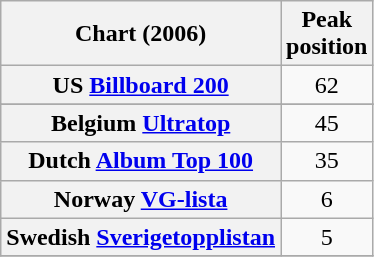<table class="wikitable sortable plainrowheaders">
<tr>
<th scope="col">Chart (2006)</th>
<th scope="col">Peak<br>position</th>
</tr>
<tr>
<th scope="row">US <a href='#'>Billboard 200</a></th>
<td style="text-align:center;">62</td>
</tr>
<tr>
</tr>
<tr>
<th scope="row">Belgium <a href='#'>Ultratop</a></th>
<td style="text-align:center;">45</td>
</tr>
<tr>
<th scope="row">Dutch <a href='#'>Album Top 100</a></th>
<td style="text-align:center;">35</td>
</tr>
<tr>
<th scope="row">Norway <a href='#'>VG-lista</a></th>
<td style="text-align:center;">6</td>
</tr>
<tr>
<th scope="row">Swedish <a href='#'>Sverigetopplistan</a></th>
<td style="text-align:center;">5</td>
</tr>
<tr>
</tr>
</table>
